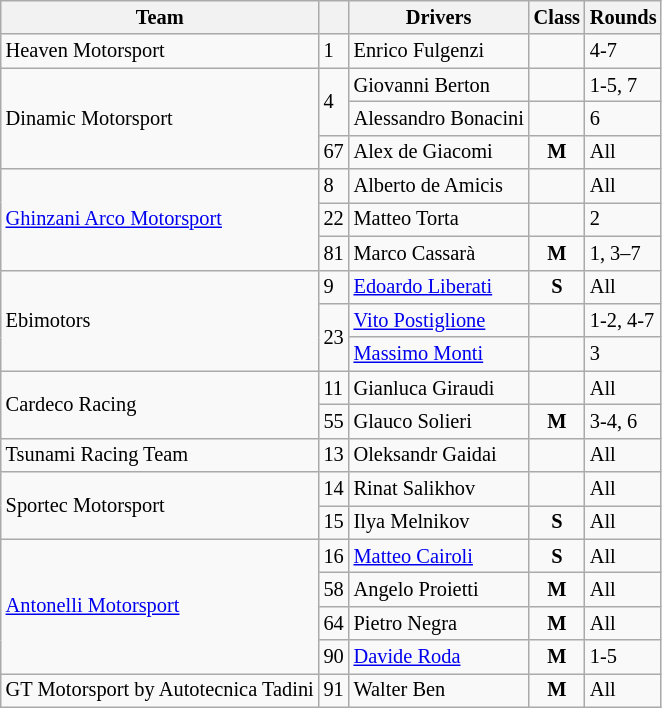<table class="wikitable" style="font-size: 85%;">
<tr>
<th>Team</th>
<th></th>
<th>Drivers</th>
<th>Class</th>
<th>Rounds</th>
</tr>
<tr>
<td> Heaven Motorsport</td>
<td>1</td>
<td> Enrico Fulgenzi</td>
<td></td>
<td>4-7</td>
</tr>
<tr>
<td rowspan=3> Dinamic Motorsport</td>
<td rowspan=2>4</td>
<td> Giovanni Berton</td>
<td></td>
<td>1-5, 7</td>
</tr>
<tr>
<td> Alessandro Bonacini</td>
<td></td>
<td>6</td>
</tr>
<tr>
<td>67</td>
<td> Alex de Giacomi</td>
<td align=center><strong><span>M</span></strong></td>
<td>All</td>
</tr>
<tr>
<td rowspan=3> <a href='#'>Ghinzani Arco Motorsport</a></td>
<td>8</td>
<td> Alberto de Amicis</td>
<td></td>
<td>All</td>
</tr>
<tr>
<td>22</td>
<td> Matteo Torta</td>
<td></td>
<td>2</td>
</tr>
<tr>
<td>81</td>
<td> Marco Cassarà</td>
<td align=center><strong><span>M</span></strong></td>
<td>1, 3–7</td>
</tr>
<tr>
<td rowspan=3> Ebimotors</td>
<td>9</td>
<td> <a href='#'>Edoardo Liberati</a></td>
<td align=center><strong><span>S</span></strong></td>
<td>All</td>
</tr>
<tr>
<td rowspan=2>23</td>
<td> <a href='#'>Vito Postiglione</a></td>
<td></td>
<td>1-2, 4-7</td>
</tr>
<tr>
<td> <a href='#'>Massimo Monti</a></td>
<td></td>
<td>3</td>
</tr>
<tr>
<td rowspan=2> Cardeco Racing</td>
<td>11</td>
<td> Gianluca Giraudi</td>
<td></td>
<td>All</td>
</tr>
<tr>
<td>55</td>
<td> Glauco Solieri</td>
<td align=center><strong><span>M</span></strong></td>
<td>3-4, 6</td>
</tr>
<tr>
<td> Tsunami Racing Team</td>
<td>13</td>
<td> Oleksandr Gaidai</td>
<td></td>
<td>All</td>
</tr>
<tr>
<td rowspan=2> Sportec Motorsport</td>
<td>14</td>
<td> Rinat Salikhov</td>
<td></td>
<td>All</td>
</tr>
<tr>
<td>15</td>
<td> Ilya Melnikov</td>
<td align=center><strong><span>S</span></strong></td>
<td>All</td>
</tr>
<tr>
<td rowspan=4> <a href='#'>Antonelli Motorsport</a></td>
<td>16</td>
<td> <a href='#'>Matteo Cairoli</a></td>
<td align=center><strong><span>S</span></strong></td>
<td>All</td>
</tr>
<tr>
<td>58</td>
<td> Angelo Proietti</td>
<td align=center><strong><span>M</span></strong></td>
<td>All</td>
</tr>
<tr>
<td>64</td>
<td> Pietro Negra</td>
<td align=center><strong><span>M</span></strong></td>
<td>All</td>
</tr>
<tr>
<td>90</td>
<td> <a href='#'>Davide Roda</a></td>
<td align=center><strong><span>M</span></strong></td>
<td>1-5</td>
</tr>
<tr>
<td> GT Motorsport by Autotecnica Tadini</td>
<td>91</td>
<td> Walter Ben</td>
<td align=center><strong><span>M</span></strong></td>
<td>All</td>
</tr>
</table>
